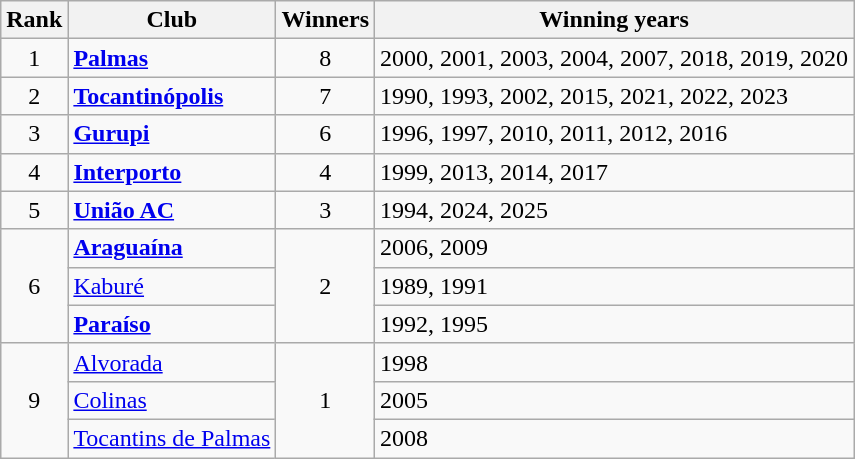<table class="wikitable sortable">
<tr>
<th>Rank</th>
<th>Club</th>
<th>Winners</th>
<th>Winning years</th>
</tr>
<tr>
<td align="center">1</td>
<td><strong><a href='#'>Palmas</a></strong></td>
<td align="center">8</td>
<td>2000, 2001, 2003, 2004, 2007, 2018, 2019, 2020</td>
</tr>
<tr>
<td align="center">2</td>
<td><strong><a href='#'>Tocantinópolis</a></strong></td>
<td align="center">7</td>
<td>1990, 1993, 2002, 2015, 2021, 2022, 2023</td>
</tr>
<tr>
<td align="center">3</td>
<td><strong><a href='#'>Gurupi</a></strong></td>
<td align="center">6</td>
<td>1996, 1997, 2010, 2011, 2012, 2016</td>
</tr>
<tr>
<td align="center">4</td>
<td><strong><a href='#'>Interporto</a></strong></td>
<td align="center">4</td>
<td>1999, 2013, 2014, 2017</td>
</tr>
<tr>
<td align="center">5</td>
<td><strong><a href='#'>União AC</a></strong></td>
<td align="center">3</td>
<td>1994, 2024, 2025</td>
</tr>
<tr>
<td rowspan=3 align="center">6</td>
<td><strong><a href='#'>Araguaína</a></strong></td>
<td rowspan=3 align="center">2</td>
<td>2006, 2009</td>
</tr>
<tr>
<td><a href='#'>Kaburé</a></td>
<td>1989, 1991</td>
</tr>
<tr>
<td><strong><a href='#'>Paraíso</a></strong></td>
<td>1992, 1995</td>
</tr>
<tr>
<td rowspan=3 align="center">9</td>
<td><a href='#'>Alvorada</a></td>
<td rowspan=3 align="center">1</td>
<td>1998</td>
</tr>
<tr>
<td><a href='#'>Colinas</a></td>
<td>2005</td>
</tr>
<tr>
<td><a href='#'>Tocantins de Palmas</a></td>
<td>2008</td>
</tr>
</table>
